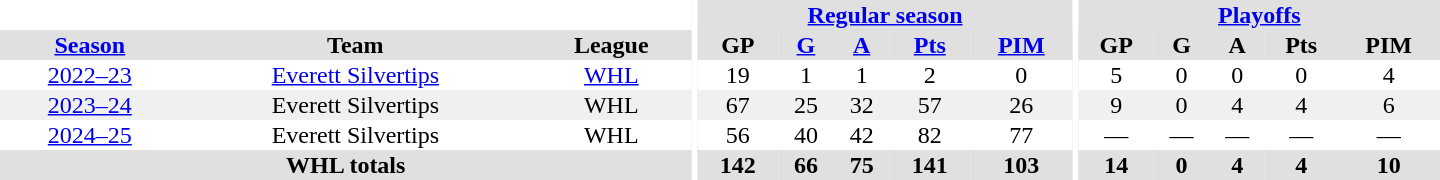<table border="0" cellpadding="1" cellspacing="0" style="text-align:center; width:60em">
<tr bgcolor="#e0e0e0">
<th colspan="3" bgcolor="#ffffff"></th>
<th rowspan="101" bgcolor="#ffffff"></th>
<th colspan="5"><a href='#'>Regular season</a></th>
<th rowspan="101" bgcolor="#ffffff"></th>
<th colspan="5"><a href='#'>Playoffs</a></th>
</tr>
<tr bgcolor="#e0e0e0">
<th><a href='#'>Season</a></th>
<th>Team</th>
<th>League</th>
<th>GP</th>
<th><a href='#'>G</a></th>
<th><a href='#'>A</a></th>
<th><a href='#'>Pts</a></th>
<th><a href='#'>PIM</a></th>
<th>GP</th>
<th>G</th>
<th>A</th>
<th>Pts</th>
<th>PIM</th>
</tr>
<tr>
<td><a href='#'>2022–23</a></td>
<td><a href='#'>Everett Silvertips</a></td>
<td><a href='#'>WHL</a></td>
<td>19</td>
<td>1</td>
<td>1</td>
<td>2</td>
<td>0</td>
<td>5</td>
<td>0</td>
<td>0</td>
<td>0</td>
<td>4</td>
</tr>
<tr bgcolor="#f0f0f0">
<td><a href='#'>2023–24</a></td>
<td>Everett Silvertips</td>
<td>WHL</td>
<td>67</td>
<td>25</td>
<td>32</td>
<td>57</td>
<td>26</td>
<td>9</td>
<td>0</td>
<td>4</td>
<td>4</td>
<td>6</td>
</tr>
<tr>
<td><a href='#'>2024–25</a></td>
<td>Everett Silvertips</td>
<td>WHL</td>
<td>56</td>
<td>40</td>
<td>42</td>
<td>82</td>
<td>77</td>
<td>—</td>
<td>—</td>
<td>—</td>
<td>—</td>
<td>—</td>
</tr>
<tr bgcolor="#e0e0e0">
<th colspan="3">WHL totals</th>
<th>142</th>
<th>66</th>
<th>75</th>
<th>141</th>
<th>103</th>
<th>14</th>
<th>0</th>
<th>4</th>
<th>4</th>
<th>10</th>
</tr>
</table>
